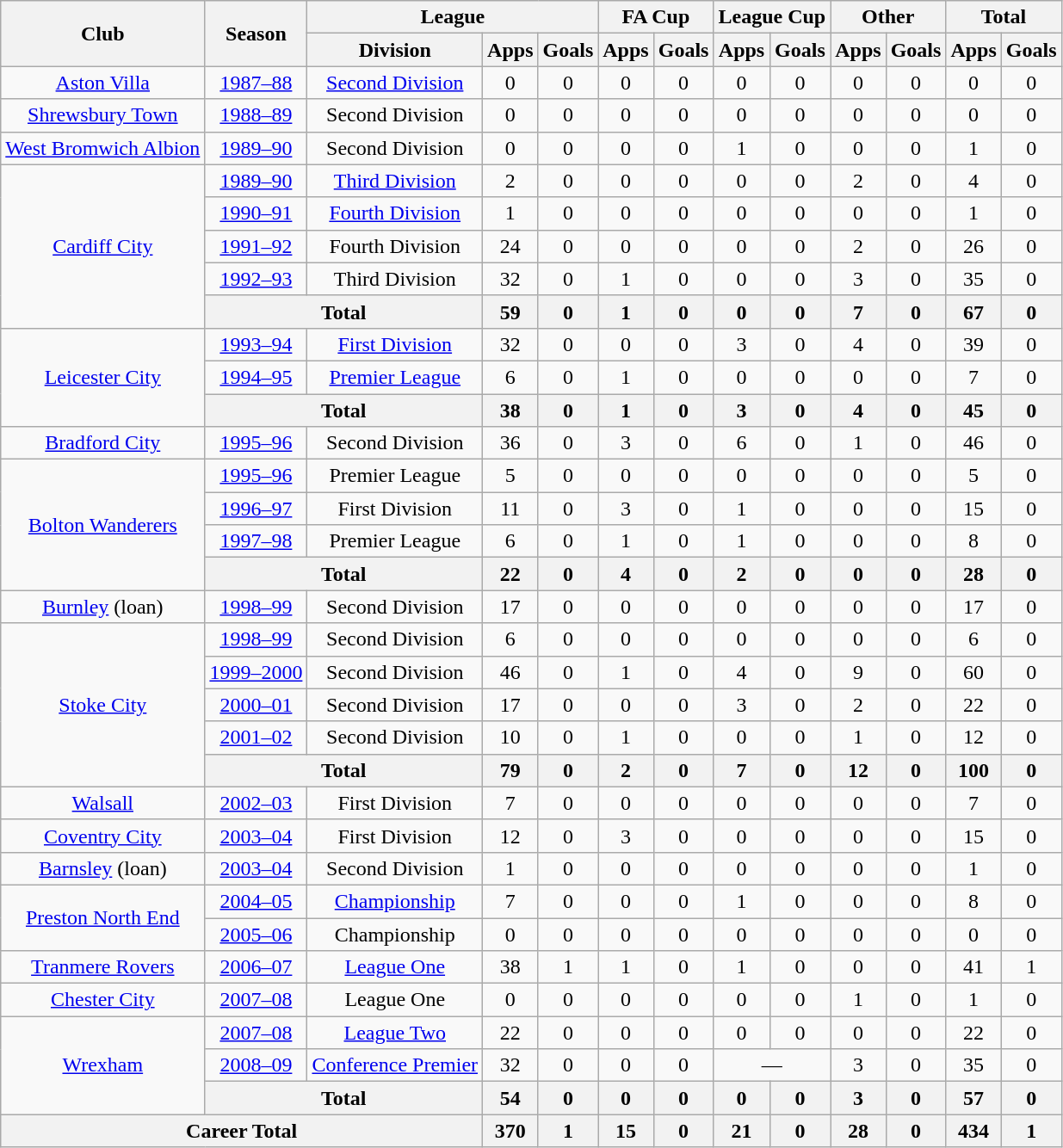<table class="wikitable" style="text-align: center;">
<tr>
<th rowspan="2">Club</th>
<th rowspan="2">Season</th>
<th colspan="3">League</th>
<th colspan="2">FA Cup</th>
<th colspan="2">League Cup</th>
<th colspan="2">Other</th>
<th colspan="2">Total</th>
</tr>
<tr>
<th>Division</th>
<th>Apps</th>
<th>Goals</th>
<th>Apps</th>
<th>Goals</th>
<th>Apps</th>
<th>Goals</th>
<th>Apps</th>
<th>Goals</th>
<th>Apps</th>
<th>Goals</th>
</tr>
<tr>
<td><a href='#'>Aston Villa</a></td>
<td><a href='#'>1987–88</a></td>
<td><a href='#'>Second Division</a></td>
<td>0</td>
<td>0</td>
<td>0</td>
<td>0</td>
<td>0</td>
<td>0</td>
<td>0</td>
<td>0</td>
<td>0</td>
<td>0</td>
</tr>
<tr>
<td><a href='#'>Shrewsbury Town</a></td>
<td><a href='#'>1988–89</a></td>
<td>Second Division</td>
<td>0</td>
<td>0</td>
<td>0</td>
<td>0</td>
<td>0</td>
<td>0</td>
<td>0</td>
<td>0</td>
<td>0</td>
<td>0</td>
</tr>
<tr>
<td><a href='#'>West Bromwich Albion</a></td>
<td><a href='#'>1989–90</a></td>
<td>Second Division</td>
<td>0</td>
<td>0</td>
<td>0</td>
<td>0</td>
<td>1</td>
<td>0</td>
<td>0</td>
<td>0</td>
<td>1</td>
<td>0</td>
</tr>
<tr>
<td rowspan="5"><a href='#'>Cardiff City</a></td>
<td><a href='#'>1989–90</a></td>
<td><a href='#'>Third Division</a></td>
<td>2</td>
<td>0</td>
<td>0</td>
<td>0</td>
<td>0</td>
<td>0</td>
<td>2</td>
<td>0</td>
<td>4</td>
<td>0</td>
</tr>
<tr>
<td><a href='#'>1990–91</a></td>
<td><a href='#'>Fourth Division</a></td>
<td>1</td>
<td>0</td>
<td>0</td>
<td>0</td>
<td>0</td>
<td>0</td>
<td>0</td>
<td>0</td>
<td>1</td>
<td>0</td>
</tr>
<tr>
<td><a href='#'>1991–92</a></td>
<td>Fourth Division</td>
<td>24</td>
<td>0</td>
<td>0</td>
<td>0</td>
<td>0</td>
<td>0</td>
<td>2</td>
<td>0</td>
<td>26</td>
<td>0</td>
</tr>
<tr>
<td><a href='#'>1992–93</a></td>
<td>Third Division</td>
<td>32</td>
<td>0</td>
<td>1</td>
<td>0</td>
<td>0</td>
<td>0</td>
<td>3</td>
<td>0</td>
<td>35</td>
<td>0</td>
</tr>
<tr>
<th colspan="2">Total</th>
<th>59</th>
<th>0</th>
<th>1</th>
<th>0</th>
<th>0</th>
<th>0</th>
<th>7</th>
<th>0</th>
<th>67</th>
<th>0</th>
</tr>
<tr>
<td rowspan="3"><a href='#'>Leicester City</a></td>
<td><a href='#'>1993–94</a></td>
<td><a href='#'>First Division</a></td>
<td>32</td>
<td>0</td>
<td>0</td>
<td>0</td>
<td>3</td>
<td>0</td>
<td>4</td>
<td>0</td>
<td>39</td>
<td>0</td>
</tr>
<tr>
<td><a href='#'>1994–95</a></td>
<td><a href='#'>Premier League</a></td>
<td>6</td>
<td>0</td>
<td>1</td>
<td>0</td>
<td>0</td>
<td>0</td>
<td>0</td>
<td>0</td>
<td>7</td>
<td>0</td>
</tr>
<tr>
<th colspan="2">Total</th>
<th>38</th>
<th>0</th>
<th>1</th>
<th>0</th>
<th>3</th>
<th>0</th>
<th>4</th>
<th>0</th>
<th>45</th>
<th>0</th>
</tr>
<tr>
<td><a href='#'>Bradford City</a></td>
<td><a href='#'>1995–96</a></td>
<td>Second Division</td>
<td>36</td>
<td>0</td>
<td>3</td>
<td>0</td>
<td>6</td>
<td>0</td>
<td>1</td>
<td>0</td>
<td>46</td>
<td>0</td>
</tr>
<tr>
<td rowspan="4"><a href='#'>Bolton Wanderers</a></td>
<td><a href='#'>1995–96</a></td>
<td>Premier League</td>
<td>5</td>
<td>0</td>
<td>0</td>
<td>0</td>
<td>0</td>
<td>0</td>
<td>0</td>
<td>0</td>
<td>5</td>
<td>0</td>
</tr>
<tr>
<td><a href='#'>1996–97</a></td>
<td>First Division</td>
<td>11</td>
<td>0</td>
<td>3</td>
<td>0</td>
<td>1</td>
<td>0</td>
<td>0</td>
<td>0</td>
<td>15</td>
<td>0</td>
</tr>
<tr>
<td><a href='#'>1997–98</a></td>
<td>Premier League</td>
<td>6</td>
<td>0</td>
<td>1</td>
<td>0</td>
<td>1</td>
<td>0</td>
<td>0</td>
<td>0</td>
<td>8</td>
<td>0</td>
</tr>
<tr>
<th colspan="2">Total</th>
<th>22</th>
<th>0</th>
<th>4</th>
<th>0</th>
<th>2</th>
<th>0</th>
<th>0</th>
<th>0</th>
<th>28</th>
<th>0</th>
</tr>
<tr>
<td><a href='#'>Burnley</a> (loan)</td>
<td><a href='#'>1998–99</a></td>
<td>Second Division</td>
<td>17</td>
<td>0</td>
<td>0</td>
<td>0</td>
<td>0</td>
<td>0</td>
<td>0</td>
<td>0</td>
<td>17</td>
<td>0</td>
</tr>
<tr>
<td rowspan="5"><a href='#'>Stoke City</a></td>
<td><a href='#'>1998–99</a></td>
<td>Second Division</td>
<td>6</td>
<td>0</td>
<td>0</td>
<td>0</td>
<td>0</td>
<td>0</td>
<td>0</td>
<td>0</td>
<td>6</td>
<td>0</td>
</tr>
<tr>
<td><a href='#'>1999–2000</a></td>
<td>Second Division</td>
<td>46</td>
<td>0</td>
<td>1</td>
<td>0</td>
<td>4</td>
<td>0</td>
<td>9</td>
<td>0</td>
<td>60</td>
<td>0</td>
</tr>
<tr>
<td><a href='#'>2000–01</a></td>
<td>Second Division</td>
<td>17</td>
<td>0</td>
<td>0</td>
<td>0</td>
<td>3</td>
<td>0</td>
<td>2</td>
<td>0</td>
<td>22</td>
<td>0</td>
</tr>
<tr>
<td><a href='#'>2001–02</a></td>
<td>Second Division</td>
<td>10</td>
<td>0</td>
<td>1</td>
<td>0</td>
<td>0</td>
<td>0</td>
<td>1</td>
<td>0</td>
<td>12</td>
<td>0</td>
</tr>
<tr>
<th colspan="2">Total</th>
<th>79</th>
<th>0</th>
<th>2</th>
<th>0</th>
<th>7</th>
<th>0</th>
<th>12</th>
<th>0</th>
<th>100</th>
<th>0</th>
</tr>
<tr>
<td><a href='#'>Walsall</a></td>
<td><a href='#'>2002–03</a></td>
<td>First Division</td>
<td>7</td>
<td>0</td>
<td>0</td>
<td>0</td>
<td>0</td>
<td>0</td>
<td>0</td>
<td>0</td>
<td>7</td>
<td>0</td>
</tr>
<tr>
<td><a href='#'>Coventry City</a></td>
<td><a href='#'>2003–04</a></td>
<td>First Division</td>
<td>12</td>
<td>0</td>
<td>3</td>
<td>0</td>
<td>0</td>
<td>0</td>
<td>0</td>
<td>0</td>
<td>15</td>
<td>0</td>
</tr>
<tr>
<td><a href='#'>Barnsley</a> (loan)</td>
<td><a href='#'>2003–04</a></td>
<td>Second Division</td>
<td>1</td>
<td>0</td>
<td>0</td>
<td>0</td>
<td>0</td>
<td>0</td>
<td>0</td>
<td>0</td>
<td>1</td>
<td>0</td>
</tr>
<tr>
<td rowspan="2"><a href='#'>Preston North End</a></td>
<td><a href='#'>2004–05</a></td>
<td><a href='#'>Championship</a></td>
<td>7</td>
<td>0</td>
<td>0</td>
<td>0</td>
<td>1</td>
<td>0</td>
<td>0</td>
<td>0</td>
<td>8</td>
<td>0</td>
</tr>
<tr>
<td><a href='#'>2005–06</a></td>
<td>Championship</td>
<td>0</td>
<td>0</td>
<td>0</td>
<td>0</td>
<td>0</td>
<td>0</td>
<td>0</td>
<td>0</td>
<td>0</td>
<td>0</td>
</tr>
<tr>
<td><a href='#'>Tranmere Rovers</a></td>
<td><a href='#'>2006–07</a></td>
<td><a href='#'>League One</a></td>
<td>38</td>
<td>1</td>
<td>1</td>
<td>0</td>
<td>1</td>
<td>0</td>
<td>0</td>
<td>0</td>
<td>41</td>
<td>1</td>
</tr>
<tr>
<td><a href='#'>Chester City</a></td>
<td><a href='#'>2007–08</a></td>
<td>League One</td>
<td>0</td>
<td>0</td>
<td>0</td>
<td>0</td>
<td>0</td>
<td>0</td>
<td>1</td>
<td>0</td>
<td>1</td>
<td>0</td>
</tr>
<tr>
<td rowspan=3><a href='#'>Wrexham</a></td>
<td><a href='#'>2007–08</a></td>
<td><a href='#'>League Two</a></td>
<td>22</td>
<td>0</td>
<td>0</td>
<td>0</td>
<td>0</td>
<td>0</td>
<td>0</td>
<td>0</td>
<td>22</td>
<td>0</td>
</tr>
<tr>
<td><a href='#'>2008–09</a></td>
<td><a href='#'>Conference Premier</a></td>
<td>32</td>
<td>0</td>
<td>0</td>
<td>0</td>
<td colspan="2">—</td>
<td>3</td>
<td>0</td>
<td>35</td>
<td>0</td>
</tr>
<tr>
<th colspan=2>Total</th>
<th>54</th>
<th>0</th>
<th>0</th>
<th>0</th>
<th>0</th>
<th>0</th>
<th>3</th>
<th>0</th>
<th>57</th>
<th>0</th>
</tr>
<tr>
<th colspan="3">Career Total</th>
<th>370</th>
<th>1</th>
<th>15</th>
<th>0</th>
<th>21</th>
<th>0</th>
<th>28</th>
<th>0</th>
<th>434</th>
<th>1</th>
</tr>
</table>
